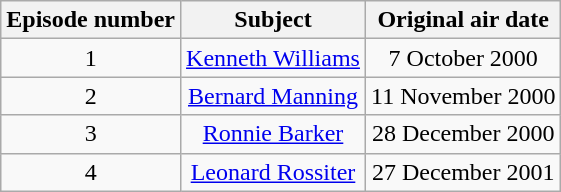<table class="wikitable" style="text-align:center;">
<tr>
<th>Episode number</th>
<th>Subject</th>
<th>Original air date</th>
</tr>
<tr>
<td>1</td>
<td><a href='#'>Kenneth Williams</a></td>
<td>7 October 2000</td>
</tr>
<tr>
<td>2</td>
<td><a href='#'>Bernard Manning</a></td>
<td>11 November 2000</td>
</tr>
<tr>
<td>3</td>
<td><a href='#'>Ronnie Barker</a></td>
<td>28 December 2000</td>
</tr>
<tr>
<td>4</td>
<td><a href='#'>Leonard Rossiter</a></td>
<td>27 December 2001</td>
</tr>
</table>
